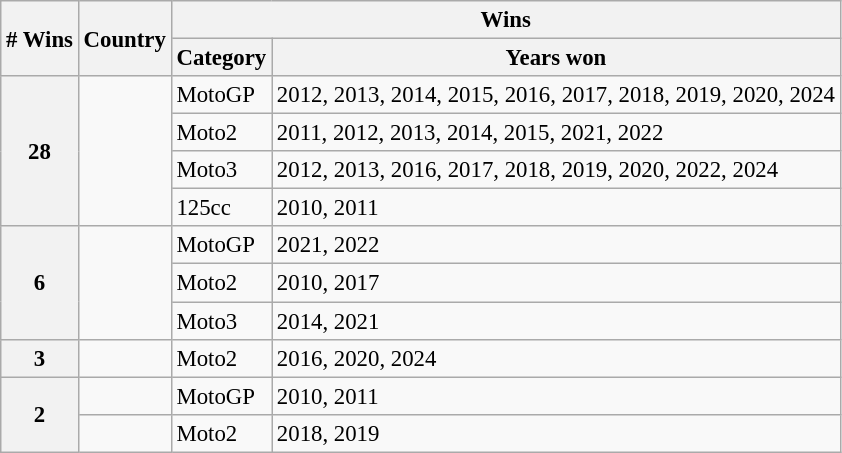<table class="wikitable" style="font-size: 95%;">
<tr>
<th rowspan=2># Wins</th>
<th rowspan=2>Country</th>
<th colspan=2>Wins</th>
</tr>
<tr>
<th>Category</th>
<th>Years won</th>
</tr>
<tr>
<th rowspan=4>28</th>
<td rowspan=4></td>
<td>MotoGP</td>
<td>2012, 2013, 2014, 2015, 2016, 2017, 2018, 2019, 2020, 2024</td>
</tr>
<tr>
<td>Moto2</td>
<td>2011, 2012, 2013, 2014, 2015, 2021, 2022</td>
</tr>
<tr>
<td>Moto3</td>
<td>2012, 2013, 2016, 2017, 2018, 2019, 2020, 2022, 2024</td>
</tr>
<tr>
<td>125cc</td>
<td>2010, 2011</td>
</tr>
<tr>
<th rowspan=3>6</th>
<td rowspan=3></td>
<td>MotoGP</td>
<td>2021, 2022</td>
</tr>
<tr>
<td>Moto2</td>
<td>2010, 2017</td>
</tr>
<tr>
<td>Moto3</td>
<td>2014, 2021</td>
</tr>
<tr>
<th>3</th>
<td></td>
<td>Moto2</td>
<td>2016, 2020, 2024</td>
</tr>
<tr>
<th rowspan=2>2</th>
<td></td>
<td>MotoGP</td>
<td>2010, 2011</td>
</tr>
<tr>
<td></td>
<td>Moto2</td>
<td>2018, 2019</td>
</tr>
</table>
